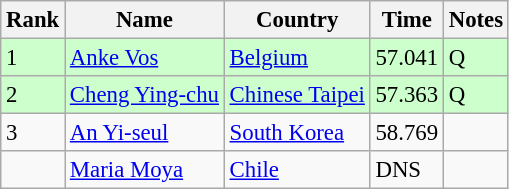<table class="wikitable" style="font-size:95%" style="text-align:center; width:35em;">
<tr>
<th>Rank</th>
<th>Name</th>
<th>Country</th>
<th>Time</th>
<th>Notes</th>
</tr>
<tr bgcolor=ccffcc>
<td>1</td>
<td align=left><a href='#'>Anke Vos</a></td>
<td align="left"> <a href='#'>Belgium</a></td>
<td>57.041</td>
<td>Q</td>
</tr>
<tr bgcolor=ccffcc>
<td>2</td>
<td align=left><a href='#'>Cheng Ying-chu</a></td>
<td align="left"> <a href='#'>Chinese Taipei</a></td>
<td>57.363</td>
<td>Q</td>
</tr>
<tr>
<td>3</td>
<td align=left><a href='#'>An Yi-seul</a></td>
<td align="left"> <a href='#'>South Korea</a></td>
<td>58.769</td>
<td></td>
</tr>
<tr>
<td></td>
<td align=left><a href='#'>Maria Moya</a></td>
<td align=left> <a href='#'>Chile</a></td>
<td>DNS</td>
<td></td>
</tr>
</table>
